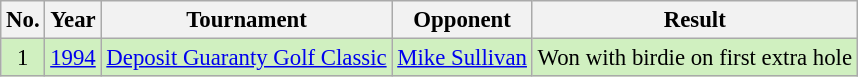<table class="wikitable" style="font-size:95%;">
<tr>
<th>No.</th>
<th>Year</th>
<th>Tournament</th>
<th>Opponent</th>
<th>Result</th>
</tr>
<tr style="background:#d0f0c0;">
<td align=center>1</td>
<td><a href='#'>1994</a></td>
<td><a href='#'>Deposit Guaranty Golf Classic</a></td>
<td> <a href='#'>Mike Sullivan</a></td>
<td>Won with birdie on first extra hole</td>
</tr>
</table>
